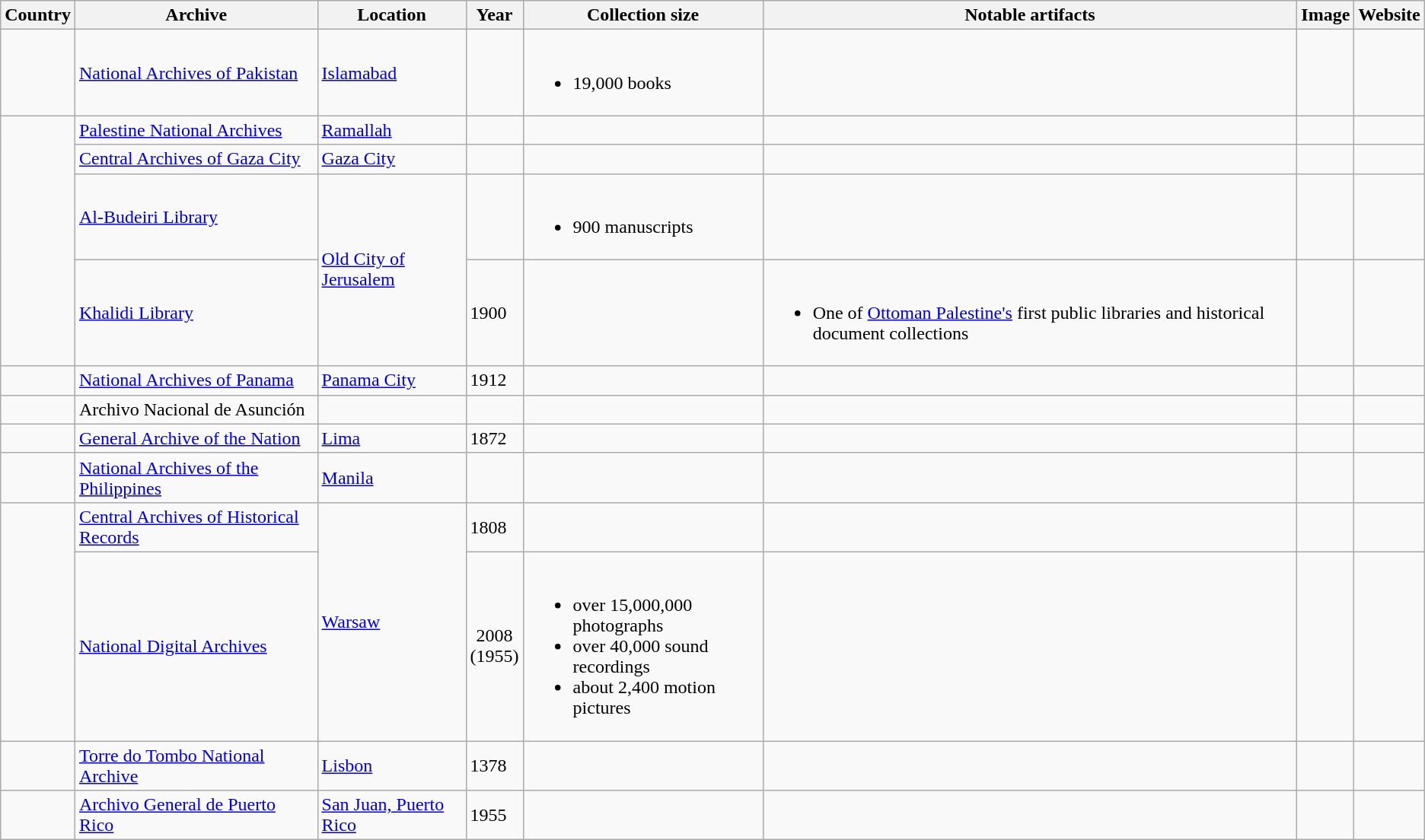<table class="wikitable">
<tr>
<th>Country</th>
<th>Archive</th>
<th>Location</th>
<th>Year</th>
<th>Collection size</th>
<th>Notable artifacts</th>
<th>Image</th>
<th>Website</th>
</tr>
<tr>
<td></td>
<td><a href='#'>National Archives of Pakistan</a></td>
<td><a href='#'>Islamabad</a></td>
<td></td>
<td><br><ul><li>19,000 books</li></ul></td>
<td></td>
<td></td>
<td></td>
</tr>
<tr>
<td rowspan="4"></td>
<td><a href='#'>Palestine National Archives</a></td>
<td><a href='#'>Ramallah</a></td>
<td></td>
<td></td>
<td></td>
<td></td>
<td></td>
</tr>
<tr>
<td><a href='#'>Central Archives of Gaza City</a></td>
<td><a href='#'>Gaza City</a></td>
<td></td>
<td></td>
<td></td>
<td></td>
<td></td>
</tr>
<tr>
<td><a href='#'>Al-Budeiri Library</a></td>
<td rowspan="2"><a href='#'>Old City of Jerusalem</a></td>
<td></td>
<td><br><ul><li>900 manuscripts</li></ul></td>
<td></td>
<td></td>
<td></td>
</tr>
<tr>
<td><a href='#'>Khalidi Library</a></td>
<td>1900</td>
<td></td>
<td><br><ul><li>One of <a href='#'>Ottoman Palestine's</a> first public libraries and historical document collections</li></ul></td>
<td></td>
<td></td>
</tr>
<tr>
<td></td>
<td><a href='#'>National Archives of Panama</a></td>
<td><a href='#'>Panama City</a></td>
<td>1912</td>
<td></td>
<td></td>
<td></td>
<td></td>
</tr>
<tr>
<td></td>
<td>Archivo Nacional de Asunción</td>
<td></td>
<td></td>
<td></td>
<td></td>
<td></td>
<td></td>
</tr>
<tr>
<td></td>
<td><a href='#'>General Archive of the Nation</a></td>
<td><a href='#'>Lima</a></td>
<td>1872</td>
<td></td>
<td></td>
<td></td>
<td></td>
</tr>
<tr>
<td></td>
<td><a href='#'>National Archives of the Philippines</a></td>
<td><a href='#'>Manila</a></td>
<td></td>
<td></td>
<td></td>
<td></td>
<td></td>
</tr>
<tr>
<td rowspan="2"></td>
<td><a href='#'>Central Archives of Historical Records</a></td>
<td rowspan="2"><a href='#'>Warsaw</a></td>
<td>1808</td>
<td></td>
<td></td>
<td></td>
<td></td>
</tr>
<tr>
<td><a href='#'>National Digital Archives</a></td>
<td style="text-align: center;">2008<br>(1955)</td>
<td><br><ul><li>over 15,000,000 photographs</li><li>over 40,000 sound recordings</li><li>about 2,400 motion pictures</li></ul></td>
<td></td>
<td></td>
<td></td>
</tr>
<tr>
<td></td>
<td><a href='#'>Torre do Tombo National Archive</a></td>
<td><a href='#'>Lisbon</a></td>
<td>1378</td>
<td></td>
<td></td>
<td></td>
<td></td>
</tr>
<tr>
<td></td>
<td><a href='#'>Archivo General de Puerto Rico</a></td>
<td><a href='#'>San Juan, Puerto Rico</a></td>
<td>1955</td>
<td></td>
<td></td>
<td></td>
<td></td>
</tr>
</table>
